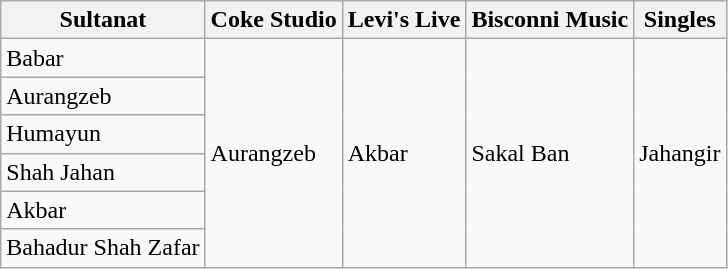<table class="wikitable">
<tr>
<th>Sultanat</th>
<th>Coke Studio</th>
<th>Levi's Live</th>
<th>Bisconni Music</th>
<th>Singles</th>
</tr>
<tr>
<td>Babar</td>
<td rowspan="6">Aurangzeb</td>
<td rowspan="6">Akbar</td>
<td rowspan="6">Sakal Ban</td>
<td rowspan="6">Jahangir</td>
</tr>
<tr>
<td>Aurangzeb</td>
</tr>
<tr>
<td>Humayun</td>
</tr>
<tr>
<td>Shah Jahan</td>
</tr>
<tr>
<td>Akbar</td>
</tr>
<tr>
<td>Bahadur Shah Zafar</td>
</tr>
</table>
